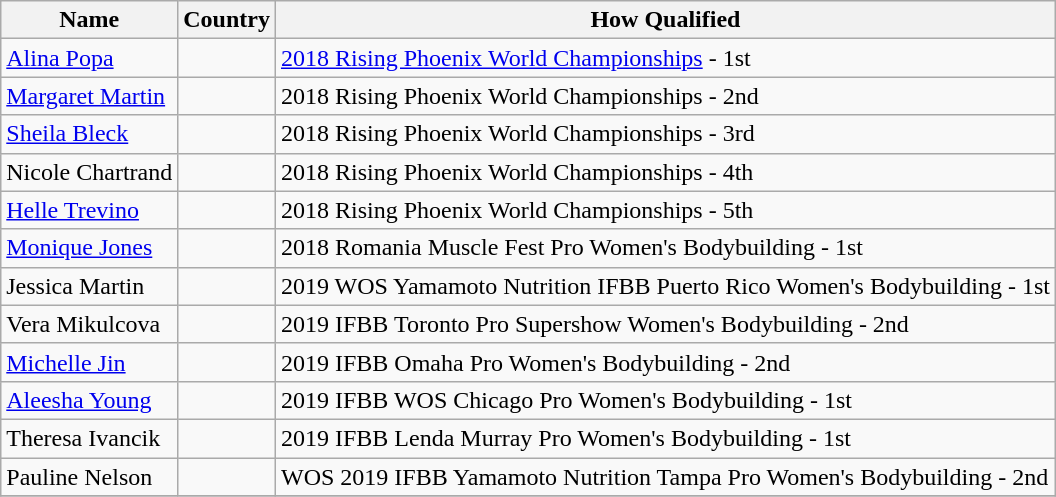<table class="wikitable">
<tr>
<th>Name</th>
<th>Country</th>
<th>How Qualified</th>
</tr>
<tr>
<td><a href='#'>Alina Popa</a></td>
<td></td>
<td><a href='#'>2018 Rising Phoenix World Championships</a> - 1st</td>
</tr>
<tr>
<td><a href='#'>Margaret Martin</a></td>
<td></td>
<td>2018 Rising Phoenix World Championships - 2nd</td>
</tr>
<tr>
<td><a href='#'>Sheila Bleck</a></td>
<td></td>
<td>2018 Rising Phoenix World Championships - 3rd</td>
</tr>
<tr>
<td>Nicole Chartrand</td>
<td></td>
<td>2018 Rising Phoenix World Championships - 4th</td>
</tr>
<tr>
<td><a href='#'>Helle Trevino</a></td>
<td></td>
<td>2018 Rising Phoenix World Championships - 5th</td>
</tr>
<tr>
<td><a href='#'>Monique Jones</a></td>
<td></td>
<td>2018 Romania Muscle Fest Pro Women's Bodybuilding - 1st</td>
</tr>
<tr>
<td>Jessica Martin</td>
<td></td>
<td>2019 WOS Yamamoto Nutrition IFBB Puerto Rico Women's Bodybuilding  - 1st</td>
</tr>
<tr>
<td>Vera Mikulcova</td>
<td></td>
<td>2019 IFBB Toronto Pro Supershow Women's Bodybuilding  - 2nd</td>
</tr>
<tr>
<td><a href='#'>Michelle Jin</a></td>
<td></td>
<td>2019 IFBB Omaha Pro Women's Bodybuilding  - 2nd</td>
</tr>
<tr>
<td><a href='#'>Aleesha Young</a></td>
<td></td>
<td>2019 IFBB WOS Chicago Pro Women's Bodybuilding - 1st</td>
</tr>
<tr>
<td>Theresa Ivancik</td>
<td></td>
<td>2019 IFBB Lenda Murray Pro Women's Bodybuilding - 1st</td>
</tr>
<tr>
<td>Pauline Nelson</td>
<td></td>
<td>WOS 2019 IFBB Yamamoto Nutrition Tampa Pro Women's Bodybuilding - 2nd</td>
</tr>
<tr>
</tr>
</table>
